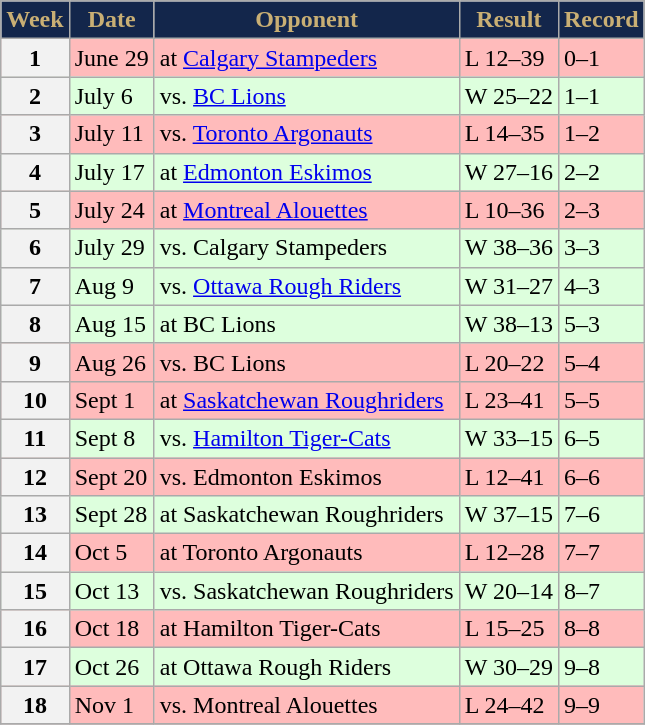<table class="wikitable sortable sortable">
<tr>
<th style="background:#13264B;color:#C9AF74;">Week</th>
<th style="background:#13264B;color:#C9AF74;">Date</th>
<th style="background:#13264B;color:#C9AF74;">Opponent</th>
<th style="background:#13264B;color:#C9AF74;">Result</th>
<th style="background:#13264B;color:#C9AF74;">Record</th>
</tr>
<tr style="background:#ffbbbb">
<th>1</th>
<td>June 29</td>
<td>at <a href='#'>Calgary Stampeders</a></td>
<td>L 12–39</td>
<td>0–1</td>
</tr>
<tr style="background:#ddffdd">
<th>2</th>
<td>July 6</td>
<td>vs. <a href='#'>BC Lions</a></td>
<td>W 25–22</td>
<td>1–1</td>
</tr>
<tr style="background:#ffbbbb">
<th>3</th>
<td>July 11</td>
<td>vs. <a href='#'>Toronto Argonauts</a></td>
<td>L 14–35</td>
<td>1–2</td>
</tr>
<tr style="background:#ddffdd">
<th>4</th>
<td>July 17</td>
<td>at <a href='#'>Edmonton Eskimos</a></td>
<td>W 27–16</td>
<td>2–2</td>
</tr>
<tr style="background:#ffbbbb">
<th>5</th>
<td>July 24</td>
<td>at <a href='#'>Montreal Alouettes</a></td>
<td>L 10–36</td>
<td>2–3</td>
</tr>
<tr style="background:#ddffdd">
<th>6</th>
<td>July 29</td>
<td>vs. Calgary Stampeders</td>
<td>W 38–36</td>
<td>3–3</td>
</tr>
<tr style="background:#ddffdd">
<th>7</th>
<td>Aug 9</td>
<td>vs. <a href='#'>Ottawa Rough Riders</a></td>
<td>W 31–27</td>
<td>4–3</td>
</tr>
<tr style="background:#ddffdd">
<th>8</th>
<td>Aug 15</td>
<td>at BC Lions</td>
<td>W 38–13</td>
<td>5–3</td>
</tr>
<tr style="background:#ffbbbb">
<th>9</th>
<td>Aug 26</td>
<td>vs. BC Lions</td>
<td>L 20–22</td>
<td>5–4</td>
</tr>
<tr style="background:#ffbbbb">
<th>10</th>
<td>Sept 1</td>
<td>at <a href='#'>Saskatchewan Roughriders</a></td>
<td>L 23–41</td>
<td>5–5</td>
</tr>
<tr style="background:#ddffdd">
<th>11</th>
<td>Sept 8</td>
<td>vs. <a href='#'>Hamilton Tiger-Cats</a></td>
<td>W 33–15</td>
<td>6–5</td>
</tr>
<tr style="background:#ffbbbb">
<th>12</th>
<td>Sept 20</td>
<td>vs. Edmonton Eskimos</td>
<td>L 12–41</td>
<td>6–6</td>
</tr>
<tr style="background:#ddffdd">
<th>13</th>
<td>Sept 28</td>
<td>at Saskatchewan Roughriders</td>
<td>W 37–15</td>
<td>7–6</td>
</tr>
<tr style="background:#ffbbbb">
<th>14</th>
<td>Oct 5</td>
<td>at Toronto Argonauts</td>
<td>L 12–28</td>
<td>7–7</td>
</tr>
<tr style="background:#ddffdd">
<th>15</th>
<td>Oct 13</td>
<td>vs. Saskatchewan Roughriders</td>
<td>W 20–14</td>
<td>8–7</td>
</tr>
<tr style="background:#ffbbbb">
<th>16</th>
<td>Oct 18</td>
<td>at Hamilton Tiger-Cats</td>
<td>L 15–25</td>
<td>8–8</td>
</tr>
<tr style="background:#ddffdd">
<th>17</th>
<td>Oct 26</td>
<td>at Ottawa Rough Riders</td>
<td>W 30–29</td>
<td>9–8</td>
</tr>
<tr style="background:#ffbbbb">
<th>18</th>
<td>Nov 1</td>
<td>vs. Montreal Alouettes</td>
<td>L 24–42</td>
<td>9–9</td>
</tr>
<tr>
</tr>
</table>
